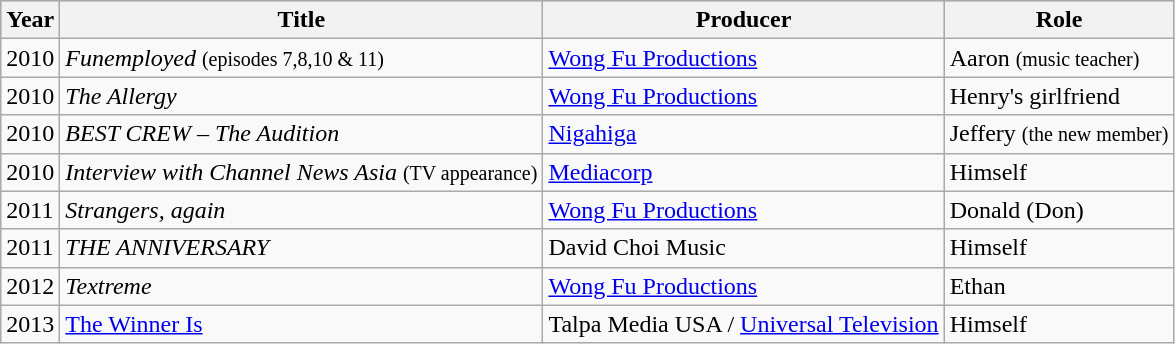<table class="wikitable">
<tr style="background:#b0c4de; text-align:center;">
<th>Year</th>
<th>Title</th>
<th>Producer</th>
<th>Role</th>
</tr>
<tr>
<td>2010</td>
<td><em>Funemployed</em> <small>(episodes 7,8,10 & 11)</small></td>
<td><a href='#'>Wong Fu Productions</a></td>
<td>Aaron <small>(music teacher)</small></td>
</tr>
<tr>
<td>2010</td>
<td><em>The Allergy</em></td>
<td><a href='#'>Wong Fu Productions</a></td>
<td>Henry's girlfriend <small></small></td>
</tr>
<tr>
<td>2010</td>
<td><em>BEST CREW – The Audition</em></td>
<td><a href='#'>Nigahiga</a></td>
<td>Jeffery <small>(the new member)</small></td>
</tr>
<tr>
<td>2010</td>
<td><em>Interview with Channel News Asia</em> <small>(TV appearance)</small></td>
<td><a href='#'>Mediacorp</a></td>
<td>Himself</td>
</tr>
<tr>
<td>2011</td>
<td><em>Strangers, again</em></td>
<td><a href='#'>Wong Fu Productions</a></td>
<td>Donald (Don)</td>
</tr>
<tr>
<td>2011</td>
<td><em>THE ANNIVERSARY</em></td>
<td>David Choi Music</td>
<td>Himself</td>
</tr>
<tr>
<td>2012</td>
<td><em>Textreme</em></td>
<td><a href='#'>Wong Fu Productions</a></td>
<td>Ethan</td>
</tr>
<tr>
<td>2013</td>
<td><a href='#'>The Winner Is</a></td>
<td>Talpa Media USA / <a href='#'>Universal Television</a></td>
<td>Himself</td>
</tr>
</table>
